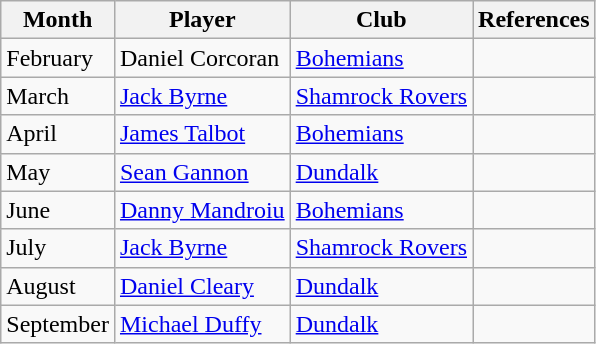<table class="wikitable">
<tr>
<th>Month</th>
<th>Player</th>
<th>Club</th>
<th>References</th>
</tr>
<tr>
<td>February</td>
<td> Daniel Corcoran</td>
<td><a href='#'>Bohemians</a></td>
<td align=center></td>
</tr>
<tr>
<td>March</td>
<td> <a href='#'>Jack Byrne</a></td>
<td><a href='#'>Shamrock Rovers</a></td>
<td align=center></td>
</tr>
<tr>
<td>April</td>
<td> <a href='#'>James Talbot</a></td>
<td><a href='#'>Bohemians</a></td>
<td align=center></td>
</tr>
<tr>
<td>May</td>
<td> <a href='#'>Sean Gannon</a></td>
<td><a href='#'>Dundalk</a></td>
<td align=center></td>
</tr>
<tr>
<td>June</td>
<td> <a href='#'>Danny Mandroiu</a></td>
<td><a href='#'>Bohemians</a></td>
<td align=center></td>
</tr>
<tr>
<td>July</td>
<td> <a href='#'>Jack Byrne</a></td>
<td><a href='#'>Shamrock Rovers</a></td>
<td align=center></td>
</tr>
<tr>
<td>August</td>
<td> <a href='#'>Daniel Cleary</a></td>
<td><a href='#'>Dundalk</a></td>
<td align=center></td>
</tr>
<tr>
<td>September</td>
<td> <a href='#'>Michael Duffy</a></td>
<td><a href='#'>Dundalk</a></td>
<td align=center></td>
</tr>
</table>
